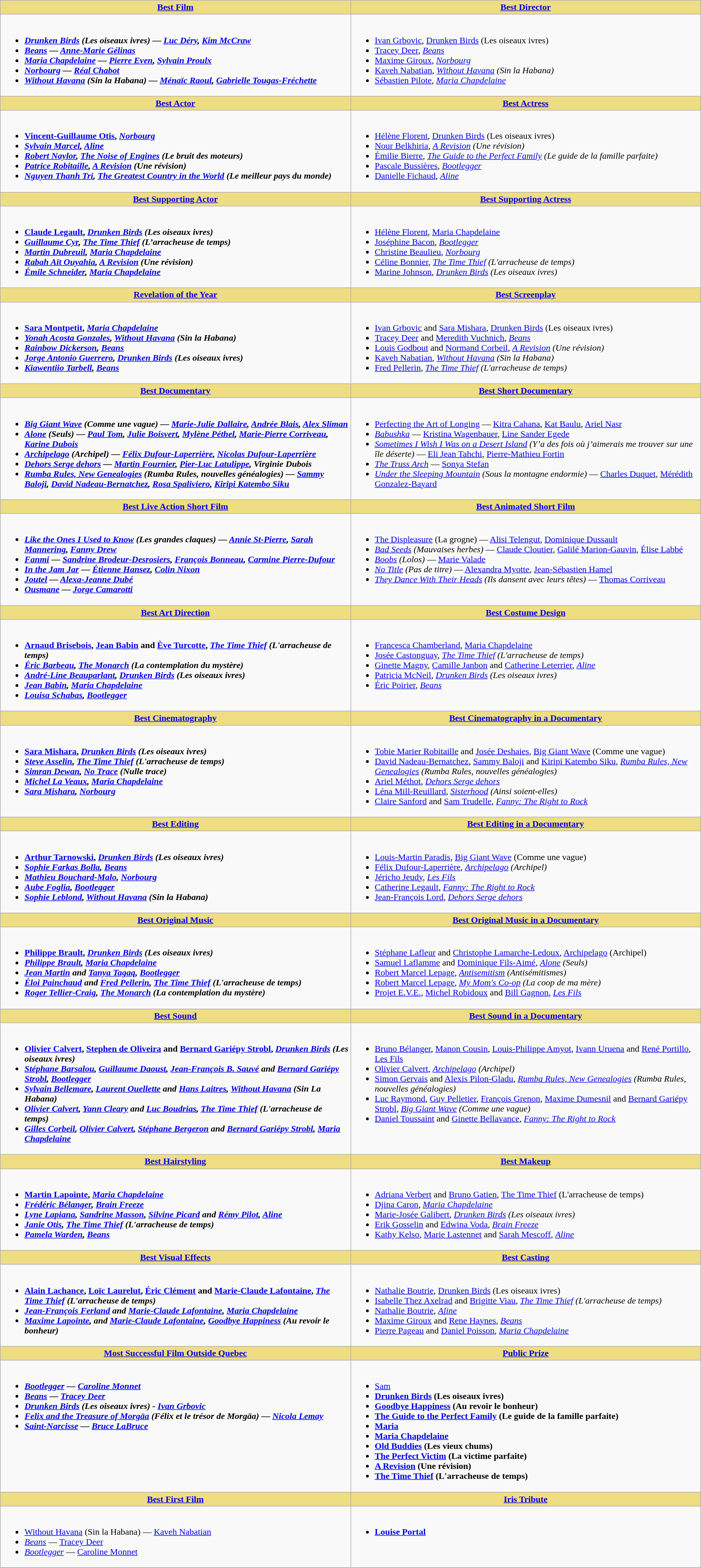<table class=wikitable width="100%">
<tr>
<th style="background:#EEDD82; width:50%"><a href='#'>Best Film</a></th>
<th style="background:#EEDD82; width:50%"><a href='#'>Best Director</a></th>
</tr>
<tr>
<td valign="top"><br><ul><li> <strong><em><a href='#'>Drunken Birds</a> (Les oiseaux ivres)<em> — <a href='#'>Luc Déry</a>, <a href='#'>Kim McCraw</a><strong></li><li></em><a href='#'>Beans</a><em> — <a href='#'>Anne-Marie Gélinas</a></li><li></em><a href='#'>Maria Chapdelaine</a><em> — <a href='#'>Pierre Even</a>, <a href='#'>Sylvain Proulx</a></li><li></em><a href='#'>Norbourg</a><em> — <a href='#'>Réal Chabot</a></li><li></em><a href='#'>Without Havana</a> (Sin la Habana)<em> — <a href='#'>Ménaïc Raoul</a>, <a href='#'>Gabrielle Tougas-Fréchette</a></li></ul></td>
<td valign="top"><br><ul><li> </strong><a href='#'>Ivan Grbovic</a>, </em><a href='#'>Drunken Birds</a> (Les oiseaux ivres)</em></strong></li><li><a href='#'>Tracey Deer</a>, <em><a href='#'>Beans</a></em></li><li><a href='#'>Maxime Giroux</a>, <em><a href='#'>Norbourg</a></em></li><li><a href='#'>Kaveh Nabatian</a>, <em><a href='#'>Without Havana</a> (Sin la Habana)</em></li><li><a href='#'>Sébastien Pilote</a>, <em><a href='#'>Maria Chapdelaine</a></em></li></ul></td>
</tr>
<tr>
<th style="background:#EEDD82; width:50%"><a href='#'>Best Actor</a></th>
<th style="background:#EEDD82; width:50%"><a href='#'>Best Actress</a></th>
</tr>
<tr>
<td valign="top"><br><ul><li> <strong><a href='#'>Vincent-Guillaume Otis</a>, <em><a href='#'>Norbourg</a><strong><em></li><li><a href='#'>Sylvain Marcel</a>, </em><a href='#'>Aline</a><em></li><li><a href='#'>Robert Naylor</a>, </em><a href='#'>The Noise of Engines</a> (Le bruit des moteurs)<em></li><li><a href='#'>Patrice Robitaille</a>, </em><a href='#'>A Revision</a> (Une révision)<em></li><li><a href='#'>Nguyen Thanh Tri</a>, </em><a href='#'>The Greatest Country in the World</a> (Le meilleur pays du monde)<em></li></ul></td>
<td valign="top"><br><ul><li> </strong><a href='#'>Hélène Florent</a>, </em><a href='#'>Drunken Birds</a> (Les oiseaux ivres)</em></strong></li><li><a href='#'>Nour Belkhiria</a>, <em><a href='#'>A Revision</a> (Une révision)</em></li><li><a href='#'>Émilie Bierre</a>, <em><a href='#'>The Guide to the Perfect Family</a> (Le guide de la famille parfaite)</em></li><li><a href='#'>Pascale Bussières</a>, <em><a href='#'>Bootlegger</a></em></li><li><a href='#'>Danielle Fichaud</a>, <em><a href='#'>Aline</a></em></li></ul></td>
</tr>
<tr>
<th style="background:#EEDD82; width:50%"><a href='#'>Best Supporting Actor</a></th>
<th style="background:#EEDD82; width:50%"><a href='#'>Best Supporting Actress</a></th>
</tr>
<tr>
<td valign="top"><br><ul><li> <strong><a href='#'>Claude Legault</a>, <em><a href='#'>Drunken Birds</a> (Les oiseaux ivres)<strong><em></li><li><a href='#'>Guillaume Cyr</a>, </em><a href='#'>The Time Thief</a> (L’arracheuse de temps)<em></li><li><a href='#'>Martin Dubreuil</a>, </em><a href='#'>Maria Chapdelaine</a><em></li><li><a href='#'>Rabah Aït Ouyahia</a>, </em><a href='#'>A Revision</a> (Une révision)<em></li><li><a href='#'>Émile Schneider</a>, </em><a href='#'>Maria Chapdelaine</a><em></li></ul></td>
<td valign="top"><br><ul><li> </strong><a href='#'>Hélène Florent</a>, </em><a href='#'>Maria Chapdelaine</a></em></strong></li><li><a href='#'>Joséphine Bacon</a>, <em><a href='#'>Bootlegger</a></em></li><li><a href='#'>Christine Beaulieu</a>, <em><a href='#'>Norbourg</a></em></li><li><a href='#'>Céline Bonnier</a>, <em><a href='#'>The Time Thief</a> (L'arracheuse de temps)</em></li><li><a href='#'>Marine Johnson</a>, <em><a href='#'>Drunken Birds</a> (Les oiseaux ivres)</em></li></ul></td>
</tr>
<tr>
<th style="background:#EEDD82; width:50%"><a href='#'>Revelation of the Year</a></th>
<th style="background:#EEDD82; width:50%"><a href='#'>Best Screenplay</a></th>
</tr>
<tr>
<td valign="top"><br><ul><li> <strong><a href='#'>Sara Montpetit</a>, <em><a href='#'>Maria Chapdelaine</a><strong><em></li><li><a href='#'>Yonah Acosta Gonzales</a>, </em><a href='#'>Without Havana</a> (Sin la Habana)<em></li><li><a href='#'>Rainbow Dickerson</a>, </em><a href='#'>Beans</a><em></li><li><a href='#'>Jorge Antonio Guerrero</a>, </em><a href='#'>Drunken Birds</a> (Les oiseaux ivres)<em></li><li><a href='#'>Kiawentiio Tarbell</a>, </em><a href='#'>Beans</a><em></li></ul></td>
<td valign="top"><br><ul><li> </strong><a href='#'>Ivan Grbovic</a> and <a href='#'>Sara Mishara</a>, </em><a href='#'>Drunken Birds</a> (Les oiseaux ivres)</em></strong></li><li><a href='#'>Tracey Deer</a> and <a href='#'>Meredith Vuchnich</a>, <em><a href='#'>Beans</a></em></li><li><a href='#'>Louis Godbout</a> and <a href='#'>Normand Corbeil</a>, <em><a href='#'>A Revision</a> (Une révision)</em></li><li><a href='#'>Kaveh Nabatian</a>, <em><a href='#'>Without Havana</a> (Sin la Habana)</em></li><li><a href='#'>Fred Pellerin</a>, <em><a href='#'>The Time Thief</a> (L'arracheuse de temps)</em></li></ul></td>
</tr>
<tr>
<th style="background:#EEDD82; width:50%"><a href='#'>Best Documentary</a></th>
<th style="background:#EEDD82; width:50%"><a href='#'>Best Short Documentary</a></th>
</tr>
<tr>
<td valign="top"><br><ul><li> <strong><em><a href='#'>Big Giant Wave</a> (Comme une vague)<em> — <a href='#'>Marie-Julie Dallaire</a>, <a href='#'>Andrée Blais</a>, <a href='#'>Alex Sliman</a><strong></li><li></em><a href='#'>Alone</a> (Seuls)<em> — <a href='#'>Paul Tom</a>, <a href='#'>Julie Boisvert</a>, <a href='#'>Mylène Péthel</a>, <a href='#'>Marie-Pierre Corriveau</a>, <a href='#'>Karine Dubois</a></li><li></em><a href='#'>Archipelago</a> (Archipel)<em> — <a href='#'>Félix Dufour-Laperrière</a>, <a href='#'>Nicolas Dufour-Laperrière</a></li><li></em><a href='#'>Dehors Serge dehors</a><em> — <a href='#'>Martin Fournier</a>, <a href='#'>Pier-Luc Latulippe</a>, Virginie Dubois</li><li></em><a href='#'>Rumba Rules, New Genealogies</a> (Rumba Rules, nouvelles généalogies)<em> — <a href='#'>Sammy Baloji</a>, <a href='#'>David Nadeau-Bernatchez</a>, <a href='#'>Rosa Spaliviero</a>, <a href='#'>Kiripi Katembo Siku</a></li></ul></td>
<td valign="top"><br><ul><li> </em></strong><a href='#'>Perfecting the Art of Longing</a></em> — <a href='#'>Kitra Cahana</a>, <a href='#'>Kat Baulu</a>, <a href='#'>Ariel Nasr</a></strong></li><li><em><a href='#'>Babushka</a></em> — <a href='#'>Kristina Wagenbauer</a>, <a href='#'>Line Sander Egede</a></li><li><em><a href='#'>Sometimes I Wish I Was on a Desert Island</a> (Y’a des fois où j’aimerais me trouver sur une île déserte)</em> — <a href='#'>Eli Jean Tahchi</a>, <a href='#'>Pierre-Mathieu Fortin</a></li><li><em><a href='#'>The Truss Arch</a></em> — <a href='#'>Sonya Stefan</a></li><li><em><a href='#'>Under the Sleeping Mountain</a> (Sous la montagne endormie)</em> — <a href='#'>Charles Duquet</a>, <a href='#'>Mérédith Gonzalez-Bayard</a></li></ul></td>
</tr>
<tr>
<th style="background:#EEDD82; width:50%"><a href='#'>Best Live Action Short Film</a></th>
<th style="background:#EEDD82; width:50%"><a href='#'>Best Animated Short Film</a></th>
</tr>
<tr>
<td valign="top"><br><ul><li> <strong><em><a href='#'>Like the Ones I Used to Know</a> (Les grandes claques)<em> — <a href='#'>Annie St-Pierre</a>, <a href='#'>Sarah Mannering</a>, <a href='#'>Fanny Drew</a><strong></li><li></em><a href='#'>Fanmi</a><em> — <a href='#'>Sandrine Brodeur-Desrosiers</a>, <a href='#'>François Bonneau</a>, <a href='#'>Carmine Pierre-Dufour</a></li><li></em><a href='#'>In the Jam Jar</a><em> — <a href='#'>Étienne Hansez</a>, <a href='#'>Colin Nixon</a></li><li></em><a href='#'>Joutel</a><em> — <a href='#'>Alexa-Jeanne Dubé</a></li><li></em><a href='#'>Ousmane</a><em> — <a href='#'>Jorge Camarotti</a></li></ul></td>
<td valign="top"><br><ul><li> </em></strong><a href='#'>The Displeasure</a> (La grogne)</em> — <a href='#'>Alisi Telengut</a>, <a href='#'>Dominique Dussault</a></strong></li><li><em><a href='#'>Bad Seeds</a> (Mauvaises herbes)</em> — <a href='#'>Claude Cloutier</a>, <a href='#'>Galilé Marion-Gauvin</a>, <a href='#'>Élise Labbé</a></li><li><em><a href='#'>Boobs</a> (Lolos)</em> — <a href='#'>Marie Valade</a></li><li><em><a href='#'>No Title</a> (Pas de titre)</em> — <a href='#'>Alexandra Myotte</a>, <a href='#'>Jean-Sébastien Hamel</a></li><li><em><a href='#'>They Dance With Their Heads</a> (Ils dansent avec leurs têtes)</em> — <a href='#'>Thomas Corriveau</a></li></ul></td>
</tr>
<tr>
<th style="background:#EEDD82; width:50%"><a href='#'>Best Art Direction</a></th>
<th style="background:#EEDD82; width:50%"><a href='#'>Best Costume Design</a></th>
</tr>
<tr>
<td valign="top"><br><ul><li> <strong><a href='#'>Arnaud Brisebois</a>, <a href='#'>Jean Babin</a> and <a href='#'>Ève Turcotte</a>, <em><a href='#'>The Time Thief</a> (L'arracheuse de temps)<strong><em></li><li><a href='#'>Éric Barbeau</a>, </em><a href='#'>The Monarch</a> (La contemplation du mystère)<em></li><li><a href='#'>André-Line Beauparlant</a>, </em><a href='#'>Drunken Birds</a> (Les oiseaux ivres)<em></li><li><a href='#'>Jean Babin</a>, </em><a href='#'>Maria Chapdelaine</a><em></li><li><a href='#'>Louisa Schabas</a>, </em><a href='#'>Bootlegger</a><em></li></ul></td>
<td valign="top"><br><ul><li> </strong><a href='#'>Francesca Chamberland</a>, </em><a href='#'>Maria Chapdelaine</a></em></strong></li><li><a href='#'>Josée Castonguay</a>, <em><a href='#'>The Time Thief</a> (L'arracheuse de temps)</em></li><li><a href='#'>Ginette Magny</a>, <a href='#'>Camille Janbon</a> and <a href='#'>Catherine Leterrier</a>, <em><a href='#'>Aline</a></em></li><li><a href='#'>Patricia McNeil</a>, <em><a href='#'>Drunken Birds</a> (Les oiseaux ivres)</em></li><li><a href='#'>Éric Poirier</a>, <em><a href='#'>Beans</a></em></li></ul></td>
</tr>
<tr>
<th style="background:#EEDD82; width:50%"><a href='#'>Best Cinematography</a></th>
<th style="background:#EEDD82; width:50%"><a href='#'>Best Cinematography in a Documentary</a></th>
</tr>
<tr>
<td valign="top"><br><ul><li> <strong><a href='#'>Sara Mishara</a>, <em><a href='#'>Drunken Birds</a> (Les oiseaux ivres)<strong><em></li><li><a href='#'>Steve Asselin</a>, </em><a href='#'>The Time Thief</a> (L'arracheuse de temps)<em></li><li><a href='#'>Simran Dewan</a>, </em><a href='#'>No Trace</a> (Nulle trace)<em></li><li><a href='#'>Michel La Veaux</a>, </em><a href='#'>Maria Chapdelaine</a><em></li><li><a href='#'>Sara Mishara</a>, </em><a href='#'>Norbourg</a><em></li></ul></td>
<td valign="top"><br><ul><li> </strong><a href='#'>Tobie Marier Robitaille</a> and <a href='#'>Josée Deshaies</a>, </em><a href='#'>Big Giant Wave</a> (Comme une vague)</em></strong></li><li><a href='#'>David Nadeau-Bernatchez</a>, <a href='#'>Sammy Baloji</a> and <a href='#'>Kiripi Katembo Siku</a>, <em><a href='#'>Rumba Rules, New Genealogies</a> (Rumba Rules, nouvelles généalogies)</em></li><li><a href='#'>Ariel Méthot</a>, <em><a href='#'>Dehors Serge dehors</a></em></li><li><a href='#'>Léna Mill-Reuillard</a>, <em><a href='#'>Sisterhood</a> (Ainsi soient-elles)</em></li><li><a href='#'>Claire Sanford</a> and <a href='#'>Sam Trudelle</a>, <em><a href='#'>Fanny: The Right to Rock</a></em></li></ul></td>
</tr>
<tr>
<th style="background:#EEDD82; width:50%"><a href='#'>Best Editing</a></th>
<th style="background:#EEDD82; width:50%"><a href='#'>Best Editing in a Documentary</a></th>
</tr>
<tr>
<td valign="top"><br><ul><li> <strong><a href='#'>Arthur Tarnowski</a>, <em><a href='#'>Drunken Birds</a> (Les oiseaux ivres)<strong><em></li><li><a href='#'>Sophie Farkas Bolla</a>, </em><a href='#'>Beans</a><em></li><li><a href='#'>Mathieu Bouchard-Malo</a>, </em><a href='#'>Norbourg</a><em></li><li><a href='#'>Aube Foglia</a>, </em><a href='#'>Bootlegger</a><em></li><li><a href='#'>Sophie Leblond</a>, </em><a href='#'>Without Havana</a> (Sin la Habana)<em></li></ul></td>
<td valign="top"><br><ul><li> </strong><a href='#'>Louis-Martin Paradis</a>, </em><a href='#'>Big Giant Wave</a> (Comme une vague)</em></strong></li><li><a href='#'>Félix Dufour-Laperrière</a>, <em><a href='#'>Archipelago</a> (Archipel)</em></li><li><a href='#'>Jéricho Jeudy</a>, <em><a href='#'>Les Fils</a></em></li><li><a href='#'>Catherine Legault</a>, <em><a href='#'>Fanny: The Right to Rock</a></em></li><li><a href='#'>Jean-François Lord</a>, <em><a href='#'>Dehors Serge dehors</a></em></li></ul></td>
</tr>
<tr>
<th style="background:#EEDD82; width:50%"><a href='#'>Best Original Music</a></th>
<th style="background:#EEDD82; width:50%"><a href='#'>Best Original Music in a Documentary</a></th>
</tr>
<tr>
<td valign="top"><br><ul><li> <strong><a href='#'>Philippe Brault</a>, <em><a href='#'>Drunken Birds</a> (Les oiseaux ivres)<strong><em></li><li><a href='#'>Philippe Brault</a>, </em><a href='#'>Maria Chapdelaine</a><em></li><li><a href='#'>Jean Martin</a> and <a href='#'>Tanya Tagaq</a>, </em><a href='#'>Bootlegger</a><em></li><li><a href='#'>Éloi Painchaud</a> and <a href='#'>Fred Pellerin</a>, </em><a href='#'>The Time Thief</a> (L'arracheuse de temps)<em></li><li><a href='#'>Roger Tellier-Craig</a>, </em><a href='#'>The Monarch</a> (La contemplation du mystère)<em></li></ul></td>
<td valign="top"><br><ul><li> </strong><a href='#'>Stéphane Lafleur</a> and <a href='#'>Christophe Lamarche-Ledoux</a>, </em><a href='#'>Archipelago</a> (Archipel)</em></strong></li><li><a href='#'>Samuel Laflamme</a> and <a href='#'>Dominique Fils-Aimé</a>, <em><a href='#'>Alone</a> (Seuls)</em></li><li><a href='#'>Robert Marcel Lepage</a>, <em><a href='#'>Antisemitism</a> (Antisémitismes)</em></li><li><a href='#'>Robert Marcel Lepage</a>, <em><a href='#'>My Mom's Co-op</a> (La coop de ma mère)</em></li><li><a href='#'>Projet E.V.E.</a>, <a href='#'>Michel Robidoux</a> and <a href='#'>Bill Gagnon</a>, <em><a href='#'>Les Fils</a></em></li></ul></td>
</tr>
<tr>
<th style="background:#EEDD82; width:50%"><a href='#'>Best Sound</a></th>
<th style="background:#EEDD82; width:50%"><a href='#'>Best Sound in a Documentary</a></th>
</tr>
<tr>
<td valign="top"><br><ul><li> <strong><a href='#'>Olivier Calvert</a>, <a href='#'>Stephen de Oliveira</a> and <a href='#'>Bernard Gariépy Strobl</a>, <em><a href='#'>Drunken Birds</a> (Les oiseaux ivres)<strong><em></li><li><a href='#'>Stéphane Barsalou</a>, <a href='#'>Guillaume Daoust</a>, <a href='#'>Jean-François B. Sauvé</a> and <a href='#'>Bernard Gariépy Strobl</a>, </em><a href='#'>Bootlegger</a><em></li><li><a href='#'>Sylvain Bellemare</a>, <a href='#'>Laurent Ouellette</a> and <a href='#'>Hans Laitres</a>, </em><a href='#'>Without Havana</a> (Sin La Habana)<em></li><li><a href='#'>Olivier Calvert</a>, <a href='#'>Yann Cleary</a> and <a href='#'>Luc Boudrias</a>, </em><a href='#'>The Time Thief</a> (L'arracheuse de temps)<em></li><li><a href='#'>Gilles Corbeil</a>, <a href='#'>Olivier Calvert</a>, <a href='#'>Stéphane Bergeron</a> and <a href='#'>Bernard Gariépy Strobl</a>, </em><a href='#'>Maria Chapdelaine</a><em></li></ul></td>
<td valign="top"><br><ul><li> </strong><a href='#'>Bruno Bélanger</a>, <a href='#'>Manon Cousin</a>, <a href='#'>Louis-Philippe Amyot</a>, <a href='#'>Ivann Uruena</a> and <a href='#'>René Portillo</a>, </em><a href='#'>Les Fils</a></em></strong></li><li><a href='#'>Olivier Calvert</a>, <em><a href='#'>Archipelago</a> (Archipel)</em></li><li><a href='#'>Simon Gervais</a> and <a href='#'>Alexis Pilon-Gladu</a>, <em><a href='#'>Rumba Rules, New Genealogies</a> (Rumba Rules, nouvelles généalogies)</em></li><li><a href='#'>Luc Raymond</a>, <a href='#'>Guy Pelletier</a>, <a href='#'>François Grenon</a>, <a href='#'>Maxime Dumesnil</a> and <a href='#'>Bernard Gariépy Strobl</a>, <em><a href='#'>Big Giant Wave</a> (Comme une vague)</em></li><li><a href='#'>Daniel Toussaint</a> and <a href='#'>Ginette Bellavance</a>, <em><a href='#'>Fanny: The Right to Rock</a></em></li></ul></td>
</tr>
<tr>
<th style="background:#EEDD82; width:50%"><a href='#'>Best Hairstyling</a></th>
<th style="background:#EEDD82; width:50%"><a href='#'>Best Makeup</a></th>
</tr>
<tr>
<td valign="top"><br><ul><li> <strong><a href='#'>Martin Lapointe</a>, <em><a href='#'>Maria Chapdelaine</a><strong><em></li><li><a href='#'>Frédéric Bélanger</a>, </em><a href='#'>Brain Freeze</a><em></li><li><a href='#'>Lyne Lapiana</a>, <a href='#'>Sandrine Masson</a>, <a href='#'>Silvine Picard</a> and <a href='#'>Rémy Pilot</a>, </em><a href='#'>Aline</a><em></li><li><a href='#'>Janie Otis</a>, </em><a href='#'>The Time Thief</a> (L'arracheuse de temps)<em></li><li><a href='#'>Pamela Warden</a>, </em><a href='#'>Beans</a><em></li></ul></td>
<td valign="top"><br><ul><li> </strong><a href='#'>Adriana Verbert</a> and <a href='#'>Bruno Gatien</a>, </em><a href='#'>The Time Thief</a> (L'arracheuse de temps)</em></strong></li><li><a href='#'>Djina Caron</a>, <em><a href='#'>Maria Chapdelaine</a></em></li><li><a href='#'>Marie-Josée Galibert</a>, <em><a href='#'>Drunken Birds</a> (Les oiseaux ivres)</em></li><li><a href='#'>Erik Gosselin</a> and <a href='#'>Edwina Voda</a>, <em><a href='#'>Brain Freeze</a></em></li><li><a href='#'>Kathy Kelso</a>, <a href='#'>Marie Lastennet</a> and <a href='#'>Sarah Mescoff</a>, <em><a href='#'>Aline</a></em></li></ul></td>
</tr>
<tr>
<th style="background:#EEDD82; width:50%"><a href='#'>Best Visual Effects</a></th>
<th style="background:#EEDD82; width:50%"><a href='#'>Best Casting</a></th>
</tr>
<tr>
<td valign="top"><br><ul><li> <strong><a href='#'>Alain Lachance</a>, <a href='#'>Loïc Laurelut</a>, <a href='#'>Éric Clément</a> and <a href='#'>Marie-Claude Lafontaine</a>, <em><a href='#'>The Time Thief</a> (L'arracheuse de temps)<strong><em></li><li><a href='#'>Jean-François Ferland</a> and <a href='#'>Marie-Claude Lafontaine</a>, </em><a href='#'>Maria Chapdelaine</a><em></li><li><a href='#'>Maxime Lapointe</a>, and <a href='#'>Marie-Claude Lafontaine</a>, </em><a href='#'>Goodbye Happiness</a> (Au revoir le bonheur)<em></li></ul></td>
<td valign="top"><br><ul><li> </strong><a href='#'>Nathalie Boutrie</a>, </em><a href='#'>Drunken Birds</a> (Les oiseaux ivres)</em></strong></li><li><a href='#'>Isabelle Thez Axelrad</a> and <a href='#'>Brigitte Viau</a>, <em><a href='#'>The Time Thief</a> (L'arracheuse de temps)</em></li><li><a href='#'>Nathalie Boutrie</a>, <em><a href='#'>Aline</a></em></li><li><a href='#'>Maxime Giroux</a> and <a href='#'>Rene Haynes</a>, <em><a href='#'>Beans</a></em></li><li><a href='#'>Pierre Pageau</a> and <a href='#'>Daniel Poisson</a>, <em><a href='#'>Maria Chapdelaine</a></em></li></ul></td>
</tr>
<tr>
<th style="background:#EEDD82; width:50%"><a href='#'>Most Successful Film Outside Quebec</a></th>
<th style="background:#EEDD82; width:50%"><a href='#'>Public Prize</a></th>
</tr>
<tr>
<td valign="top"><br><ul><li> <strong><em><a href='#'>Bootlegger</a><em> — <a href='#'>Caroline Monnet</a><strong></li><li></em><a href='#'>Beans</a><em> — <a href='#'>Tracey Deer</a></li><li></em><a href='#'>Drunken Birds</a> (Les oiseaux ivres)<em> - <a href='#'>Ivan Grbovic</a></li><li></em><a href='#'>Felix and the Treasure of Morgäa</a> (Félix et le trésor de Morgäa)<em> — <a href='#'>Nicola Lemay</a></li><li></em><a href='#'>Saint-Narcisse</a><em> — <a href='#'>Bruce LaBruce</a></li></ul></td>
<td valign="top"><br><ul><li> </em></strong><a href='#'>Sam</a><strong><em></li><li></em><a href='#'>Drunken Birds</a> (Les oiseaux ivres)<em></li><li></em><a href='#'>Goodbye Happiness</a> (Au revoir le bonheur)<em></li><li></em><a href='#'>The Guide to the Perfect Family</a> (Le guide de la famille parfaite)<em></li><li></em><a href='#'>Maria</a><em></li><li></em><a href='#'>Maria Chapdelaine</a><em></li><li></em><a href='#'>Old Buddies</a> (Les vieux chums)<em></li><li></em><a href='#'>The Perfect Victim</a> (La victime parfaite)<em></li><li></em><a href='#'>A Revision</a> (Une révision)<em></li><li></em><a href='#'>The Time Thief</a> (L'arracheuse de temps)<em></li></ul></td>
</tr>
<tr>
<th style="background:#EEDD82; width:50%"><a href='#'>Best First Film</a></th>
<th style="background:#EEDD82; width:50%"><a href='#'>Iris Tribute</a></th>
</tr>
<tr>
<td valign="top"><br><ul><li> </em></strong><a href='#'>Without Havana</a> (Sin la Habana)</em> — <a href='#'>Kaveh Nabatian</a></strong></li><li><em><a href='#'>Beans</a></em> — <a href='#'>Tracey Deer</a></li><li><em><a href='#'>Bootlegger</a></em> — <a href='#'>Caroline Monnet</a></li></ul></td>
<td valign="top"><br><ul><li> <strong><a href='#'>Louise Portal</a></strong></li></ul></td>
</tr>
<tr>
</tr>
</table>
